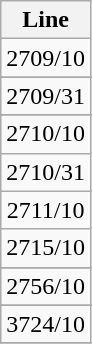<table class="wikitable">
<tr>
<th align="center">Line</th>
</tr>
<tr>
<td align="center">2709/10</td>
</tr>
<tr>
</tr>
<tr>
<td align="center">2709/31</td>
</tr>
<tr>
</tr>
<tr>
<td align="center">2710/10</td>
</tr>
<tr>
<td align="center">2710/31</td>
</tr>
<tr>
<td align="center">2711/10</td>
</tr>
<tr>
<td align="center">2715/10</td>
</tr>
<tr>
</tr>
<tr>
<td align="center">2756/10</td>
</tr>
<tr>
</tr>
<tr>
<td align="center">3724/10</td>
</tr>
<tr>
</tr>
</table>
